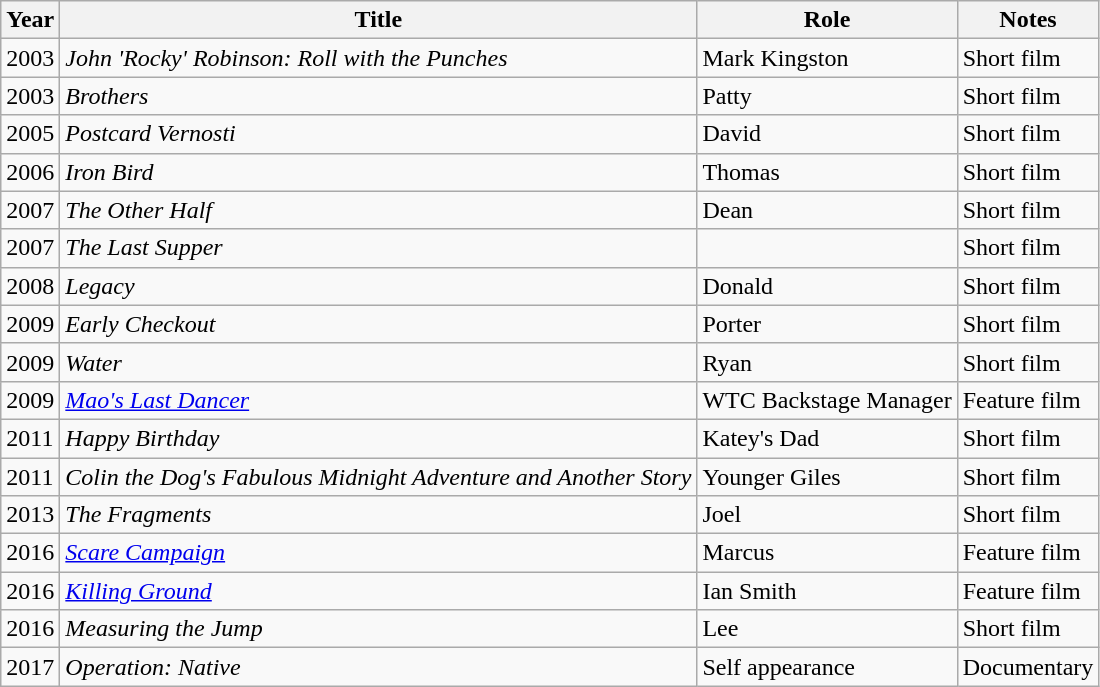<table class="wikitable plainrowheaders sortable">
<tr>
<th scope="col">Year</th>
<th scope="col">Title</th>
<th scope="col">Role</th>
<th class="unsortable">Notes</th>
</tr>
<tr>
<td>2003</td>
<td><em>John 'Rocky' Robinson: Roll with the Punches</em></td>
<td>Mark Kingston</td>
<td>Short film</td>
</tr>
<tr>
<td>2003</td>
<td><em>Brothers</em></td>
<td>Patty</td>
<td>Short film</td>
</tr>
<tr>
<td>2005</td>
<td><em>Postcard Vernosti</em></td>
<td>David</td>
<td>Short film</td>
</tr>
<tr>
<td>2006</td>
<td><em>Iron Bird</em></td>
<td>Thomas</td>
<td>Short film</td>
</tr>
<tr>
<td>2007</td>
<td><em>The Other Half</em></td>
<td>Dean</td>
<td>Short film</td>
</tr>
<tr>
<td>2007</td>
<td><em>The Last Supper</em></td>
<td></td>
<td>Short film</td>
</tr>
<tr>
<td>2008</td>
<td><em>Legacy</em></td>
<td>Donald</td>
<td>Short film</td>
</tr>
<tr>
<td>2009</td>
<td><em>Early Checkout</em></td>
<td>Porter</td>
<td>Short film</td>
</tr>
<tr>
<td>2009</td>
<td><em>Water</em></td>
<td>Ryan</td>
<td>Short film</td>
</tr>
<tr>
<td>2009</td>
<td><em><a href='#'>Mao's Last Dancer</a></em></td>
<td>WTC Backstage Manager</td>
<td>Feature film</td>
</tr>
<tr>
<td>2011</td>
<td><em>Happy Birthday</em></td>
<td>Katey's Dad </td>
<td>Short film</td>
</tr>
<tr>
<td>2011</td>
<td><em>Colin the Dog's Fabulous Midnight Adventure and Another Story</em></td>
<td>Younger Giles</td>
<td>Short film</td>
</tr>
<tr>
<td>2013</td>
<td><em>The Fragments</em></td>
<td>Joel</td>
<td>Short film</td>
</tr>
<tr>
<td>2016</td>
<td><em><a href='#'>Scare Campaign</a></em></td>
<td>Marcus</td>
<td>Feature film</td>
</tr>
<tr>
<td>2016</td>
<td><em><a href='#'>Killing Ground</a></em></td>
<td>Ian Smith</td>
<td>Feature film</td>
</tr>
<tr>
<td>2016</td>
<td><em>Measuring the Jump</em></td>
<td>Lee</td>
<td>Short film</td>
</tr>
<tr>
<td>2017</td>
<td><em>Operation: Native</em></td>
<td>Self appearance</td>
<td>Documentary</td>
</tr>
</table>
